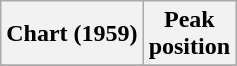<table class="wikitable sortable">
<tr>
<th>Chart (1959)</th>
<th>Peak<br>position</th>
</tr>
<tr>
</tr>
</table>
